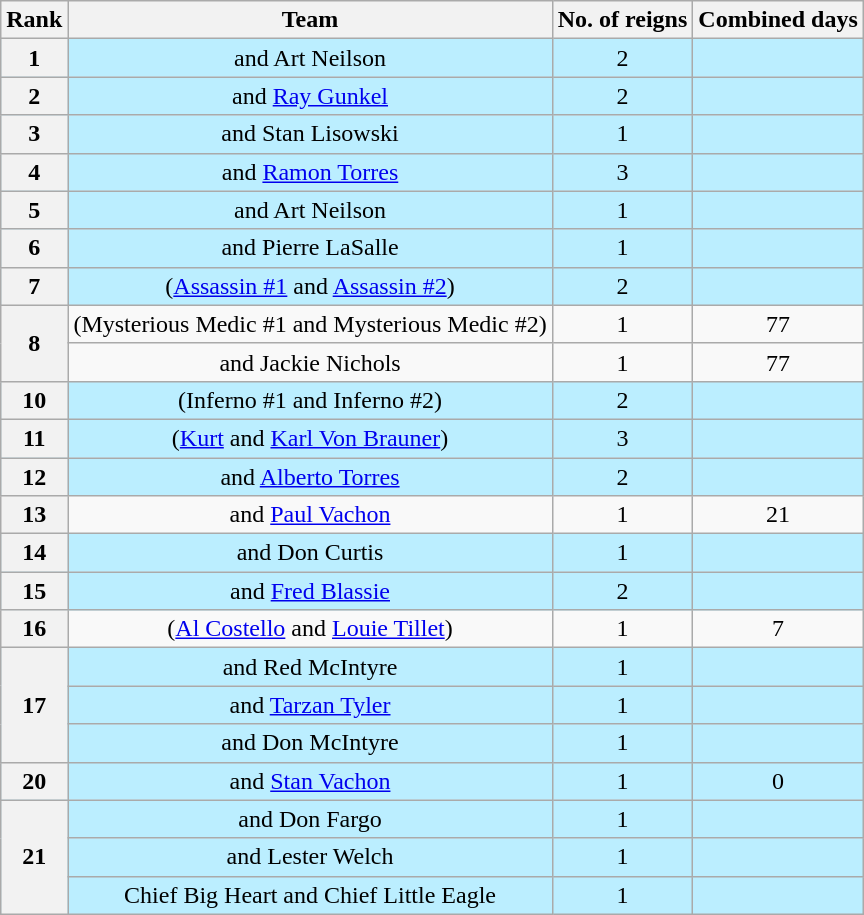<table class="wikitable sortable" style="text-align: center">
<tr>
<th data-sort-type="number" scope="col">Rank</th>
<th scope="col">Team</th>
<th data-sort-type="number" scope="col">No. of reigns</th>
<th data-sort-type="number" scope="col">Combined days</th>
</tr>
<tr style="background-color:#bbeeff">
<th scope=row>1</th>
<td> and Art Neilson</td>
<td>2</td>
<td></td>
</tr>
<tr style="background-color:#bbeeff">
<th scope=row>2</th>
<td> and <a href='#'>Ray Gunkel</a></td>
<td>2</td>
<td></td>
</tr>
<tr style="background-color:#bbeeff">
<th scope=row>3</th>
<td> and Stan Lisowski</td>
<td>1</td>
<td></td>
</tr>
<tr style="background-color:#bbeeff">
<th scope=row>4</th>
<td> and <a href='#'>Ramon Torres</a></td>
<td>3</td>
<td></td>
</tr>
<tr style="background-color:#bbeeff">
<th scope=row>5</th>
<td> and Art Neilson</td>
<td>1</td>
<td></td>
</tr>
<tr style="background-color:#bbeeff">
<th scope=row>6</th>
<td> and Pierre LaSalle</td>
<td>1</td>
<td></td>
</tr>
<tr style="background-color:#bbeeff">
<th scope=row>7</th>
<td> (<a href='#'>Assassin #1</a> and <a href='#'>Assassin #2</a>)</td>
<td>2</td>
<td></td>
</tr>
<tr>
<th scope=row rowspan=2>8</th>
<td> (Mysterious Medic #1 and Mysterious Medic #2)</td>
<td>1</td>
<td>77</td>
</tr>
<tr>
<td> and Jackie Nichols</td>
<td>1</td>
<td>77</td>
</tr>
<tr style="background-color:#bbeeff">
<th scope=row>10</th>
<td> (Inferno #1 and Inferno #2)</td>
<td>2</td>
<td></td>
</tr>
<tr style="background-color:#bbeeff">
<th scope=row>11</th>
<td> (<a href='#'>Kurt</a> and <a href='#'>Karl Von Brauner</a>)</td>
<td>3</td>
<td></td>
</tr>
<tr style="background-color:#bbeeff">
<th scope=row>12</th>
<td> and <a href='#'>Alberto Torres</a></td>
<td>2</td>
<td></td>
</tr>
<tr>
<th scope=row>13</th>
<td> and <a href='#'>Paul Vachon</a></td>
<td>1</td>
<td>21</td>
</tr>
<tr style="background-color:#bbeeff">
<th scope=row>14</th>
<td> and Don Curtis</td>
<td>1</td>
<td></td>
</tr>
<tr style="background-color:#bbeeff">
<th scope=row>15</th>
<td> and <a href='#'>Fred Blassie</a></td>
<td>2</td>
<td></td>
</tr>
<tr>
<th scope=row>16</th>
<td> (<a href='#'>Al Costello</a> and <a href='#'>Louie Tillet</a>)</td>
<td>1</td>
<td>7</td>
</tr>
<tr style="background-color:#bbeeff">
<th scope=row rowspan=3>17</th>
<td> and Red McIntyre</td>
<td>1</td>
<td></td>
</tr>
<tr style="background-color:#bbeeff">
<td> and <a href='#'>Tarzan Tyler</a></td>
<td>1</td>
<td></td>
</tr>
<tr style="background-color:#bbeeff">
<td> and Don McIntyre</td>
<td>1</td>
<td></td>
</tr>
<tr style="background-color:#bbeeff">
<th scope=row>20</th>
<td> and <a href='#'>Stan Vachon</a></td>
<td>1</td>
<td>0</td>
</tr>
<tr style="background-color:#bbeeff">
<th scope=row rowspan=3>21</th>
<td> and Don Fargo</td>
<td>1</td>
<td></td>
</tr>
<tr style="background-color:#bbeeff">
<td> and Lester Welch</td>
<td>1</td>
<td></td>
</tr>
<tr style="background-color:#bbeeff">
<td>Chief Big Heart and Chief Little Eagle</td>
<td>1</td>
<td></td>
</tr>
</table>
